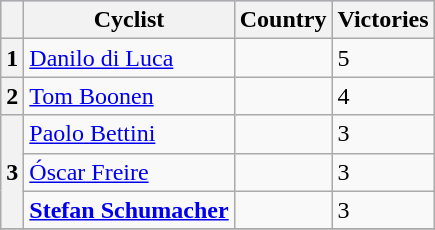<table class="wikitable">
<tr style="background:#ccccff;">
<th></th>
<th>Cyclist</th>
<th>Country</th>
<th>Victories</th>
</tr>
<tr>
<th>1</th>
<td><a href='#'>Danilo di Luca</a></td>
<td></td>
<td>5</td>
</tr>
<tr>
<th>2</th>
<td><a href='#'>Tom Boonen</a></td>
<td></td>
<td>4</td>
</tr>
<tr>
<th rowspan="3">3</th>
<td><a href='#'>Paolo Bettini</a></td>
<td></td>
<td>3</td>
</tr>
<tr>
<td><a href='#'>Óscar Freire</a></td>
<td></td>
<td>3</td>
</tr>
<tr>
<td><strong><a href='#'>Stefan Schumacher</a></strong></td>
<td></td>
<td>3</td>
</tr>
<tr>
</tr>
</table>
